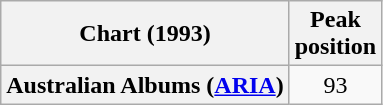<table class="wikitable plainrowheaders" style="text-align:center">
<tr>
<th scope="col">Chart (1993)</th>
<th scope="col">Peak<br>position</th>
</tr>
<tr>
<th scope="row">Australian Albums (<a href='#'>ARIA</a>)</th>
<td>93</td>
</tr>
</table>
